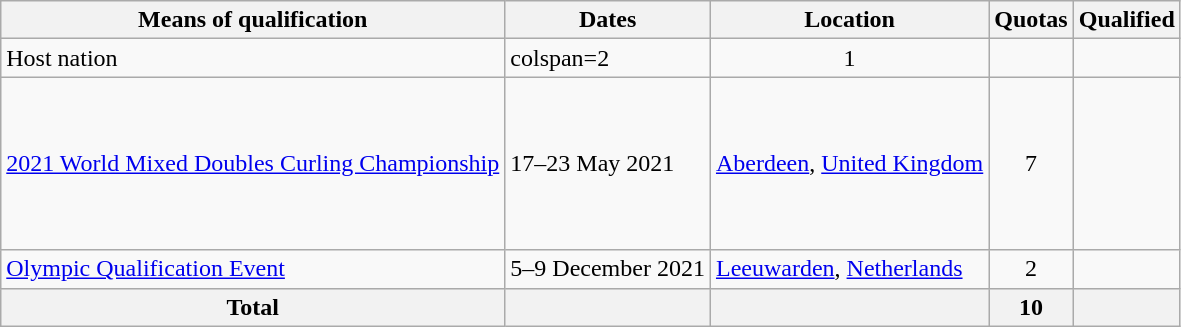<table class="wikitable">
<tr>
<th>Means of qualification</th>
<th>Dates</th>
<th>Location</th>
<th>Quotas</th>
<th>Qualified</th>
</tr>
<tr>
<td>Host nation</td>
<td>colspan=2 </td>
<td align=center>1</td>
<td></td>
</tr>
<tr>
<td><a href='#'>2021 World Mixed Doubles Curling Championship</a></td>
<td>17–23 May 2021</td>
<td> <a href='#'>Aberdeen</a>, <a href='#'>United Kingdom</a></td>
<td align=center>7</td>
<td><br><br><br><br><br><br></td>
</tr>
<tr>
<td><a href='#'>Olympic Qualification Event</a></td>
<td>5–9 December 2021</td>
<td> <a href='#'>Leeuwarden</a>, <a href='#'>Netherlands</a></td>
<td align=center>2</td>
<td><br></td>
</tr>
<tr>
<th>Total</th>
<th></th>
<th></th>
<th>10</th>
<th></th>
</tr>
</table>
